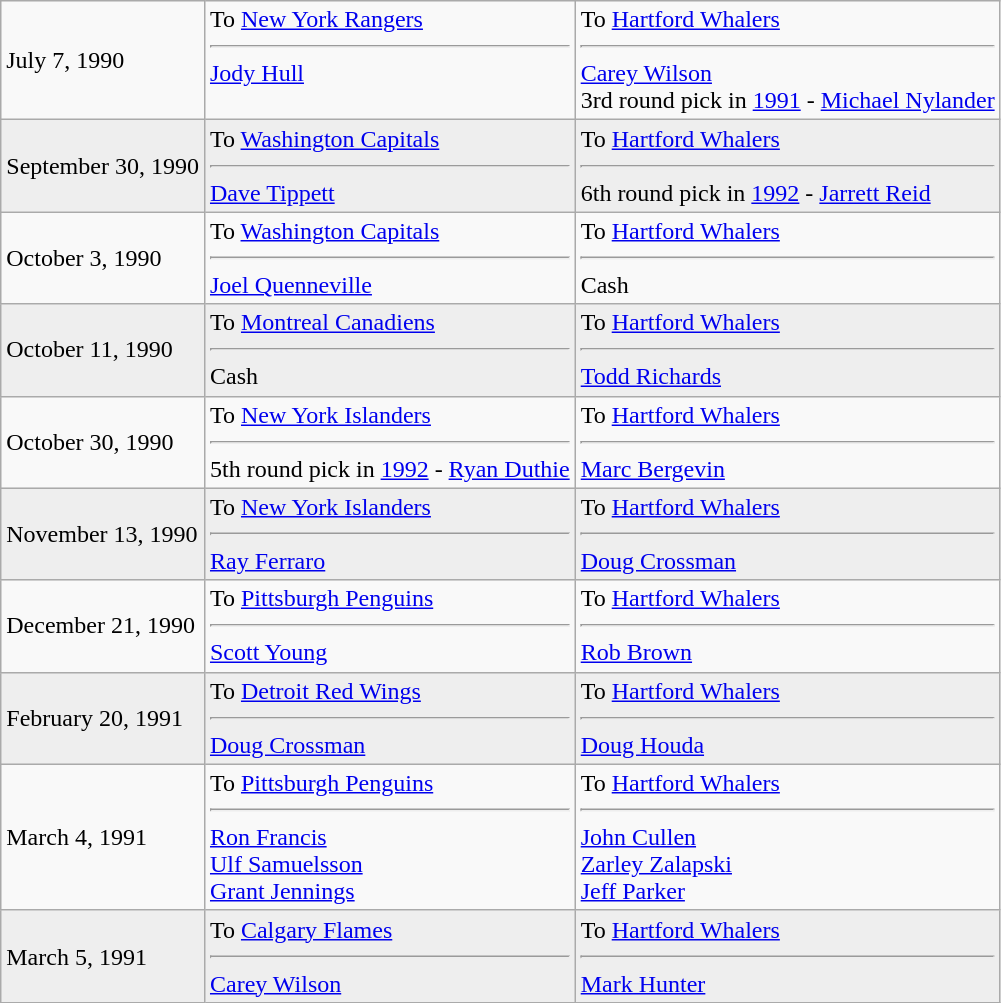<table class="wikitable">
<tr>
<td>July 7, 1990</td>
<td valign="top">To <a href='#'>New York Rangers</a><hr><a href='#'>Jody Hull</a></td>
<td valign="top">To <a href='#'>Hartford Whalers</a><hr><a href='#'>Carey Wilson</a> <br> 3rd round pick in <a href='#'>1991</a> - <a href='#'>Michael Nylander</a></td>
</tr>
<tr style="background:#eee;">
<td>September 30, 1990</td>
<td valign="top">To <a href='#'>Washington Capitals</a><hr><a href='#'>Dave Tippett</a></td>
<td valign="top">To <a href='#'>Hartford Whalers</a><hr>6th round pick in <a href='#'>1992</a> - <a href='#'>Jarrett Reid</a></td>
</tr>
<tr>
<td>October 3, 1990</td>
<td valign="top">To <a href='#'>Washington Capitals</a><hr><a href='#'>Joel Quenneville</a></td>
<td valign="top">To <a href='#'>Hartford Whalers</a><hr>Cash</td>
</tr>
<tr style="background:#eee;">
<td>October 11, 1990</td>
<td valign="top">To <a href='#'>Montreal Canadiens</a><hr>Cash</td>
<td valign="top">To <a href='#'>Hartford Whalers</a><hr><a href='#'>Todd Richards</a></td>
</tr>
<tr>
<td>October 30, 1990</td>
<td valign="top">To <a href='#'>New York Islanders</a><hr>5th round pick in <a href='#'>1992</a> - <a href='#'>Ryan Duthie</a></td>
<td valign="top">To <a href='#'>Hartford Whalers</a><hr><a href='#'>Marc Bergevin</a></td>
</tr>
<tr style="background:#eee;">
<td>November 13, 1990</td>
<td valign="top">To <a href='#'>New York Islanders</a><hr><a href='#'>Ray Ferraro</a></td>
<td valign="top">To <a href='#'>Hartford Whalers</a><hr><a href='#'>Doug Crossman</a></td>
</tr>
<tr>
<td>December 21, 1990</td>
<td valign="top">To <a href='#'>Pittsburgh Penguins</a><hr><a href='#'>Scott Young</a></td>
<td valign="top">To <a href='#'>Hartford Whalers</a><hr><a href='#'>Rob Brown</a></td>
</tr>
<tr style="background:#eee;">
<td>February 20, 1991</td>
<td valign="top">To <a href='#'>Detroit Red Wings</a><hr><a href='#'>Doug Crossman</a></td>
<td valign="top">To <a href='#'>Hartford Whalers</a><hr><a href='#'>Doug Houda</a></td>
</tr>
<tr>
<td>March 4, 1991</td>
<td valign="top">To <a href='#'>Pittsburgh Penguins</a><hr><a href='#'>Ron Francis</a> <br> <a href='#'>Ulf Samuelsson</a> <br> <a href='#'>Grant Jennings</a></td>
<td valign="top">To <a href='#'>Hartford Whalers</a><hr><a href='#'>John Cullen</a> <br> <a href='#'>Zarley Zalapski</a> <br> <a href='#'>Jeff Parker</a></td>
</tr>
<tr style="background:#eee;">
<td>March 5, 1991</td>
<td valign="top">To <a href='#'>Calgary Flames</a><hr><a href='#'>Carey Wilson</a></td>
<td valign="top">To <a href='#'>Hartford Whalers</a><hr><a href='#'>Mark Hunter</a></td>
</tr>
</table>
